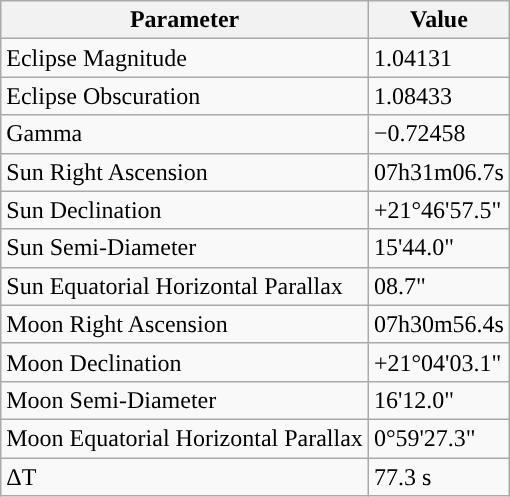<table class="wikitable">
<tr>
<th>Parameter</th>
<th>Value</th>
</tr>
<tr>
<td>Eclipse Magnitude</td>
<td>1.04131</td>
</tr>
<tr>
<td>Eclipse Obscuration</td>
<td>1.08433</td>
</tr>
<tr>
<td>Gamma</td>
<td>−0.72458</td>
</tr>
<tr>
<td>Sun Right Ascension</td>
<td>07h31m06.7s</td>
</tr>
<tr>
<td>Sun Declination</td>
<td>+21°46'57.5"</td>
</tr>
<tr>
<td>Sun Semi-Diameter</td>
<td>15'44.0"</td>
</tr>
<tr>
<td>Sun Equatorial Horizontal Parallax</td>
<td>08.7"</td>
</tr>
<tr>
<td>Moon Right Ascension</td>
<td>07h30m56.4s</td>
</tr>
<tr>
<td>Moon Declination</td>
<td>+21°04'03.1"</td>
</tr>
<tr>
<td>Moon Semi-Diameter</td>
<td>16'12.0"</td>
</tr>
<tr>
<td>Moon Equatorial Horizontal Parallax</td>
<td>0°59'27.3"</td>
</tr>
<tr>
<td>ΔT</td>
<td>77.3 s</td>
</tr>
</table>
